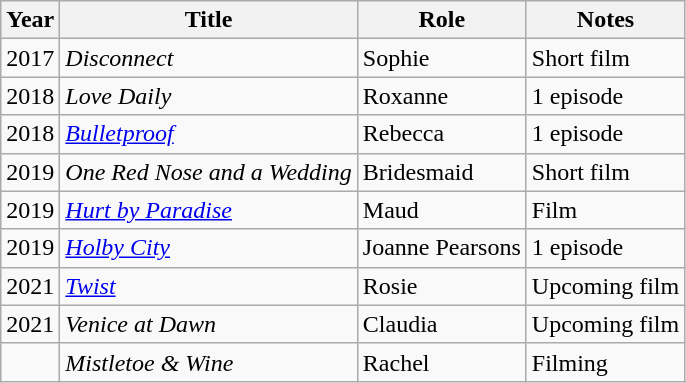<table class="wikitable unsortable">
<tr>
<th>Year</th>
<th>Title</th>
<th>Role</th>
<th>Notes</th>
</tr>
<tr>
<td>2017</td>
<td><em>Disconnect</em></td>
<td>Sophie</td>
<td>Short film</td>
</tr>
<tr>
<td>2018</td>
<td><em>Love Daily</em></td>
<td>Roxanne</td>
<td>1 episode</td>
</tr>
<tr>
<td>2018</td>
<td><em><a href='#'>Bulletproof</a></em></td>
<td>Rebecca</td>
<td>1 episode</td>
</tr>
<tr>
<td>2019</td>
<td><em>One Red Nose and a Wedding</em></td>
<td>Bridesmaid</td>
<td>Short film</td>
</tr>
<tr>
<td>2019</td>
<td><em><a href='#'>Hurt by Paradise</a></em></td>
<td>Maud</td>
<td>Film</td>
</tr>
<tr>
<td>2019</td>
<td><em><a href='#'>Holby City</a></em></td>
<td>Joanne Pearsons</td>
<td>1 episode</td>
</tr>
<tr>
<td>2021</td>
<td><em><a href='#'>Twist</a></em></td>
<td>Rosie</td>
<td>Upcoming film</td>
</tr>
<tr>
<td>2021</td>
<td><em>Venice at Dawn</em></td>
<td>Claudia</td>
<td>Upcoming film</td>
</tr>
<tr>
<td></td>
<td><em>Mistletoe & Wine</em></td>
<td>Rachel</td>
<td>Filming</td>
</tr>
</table>
